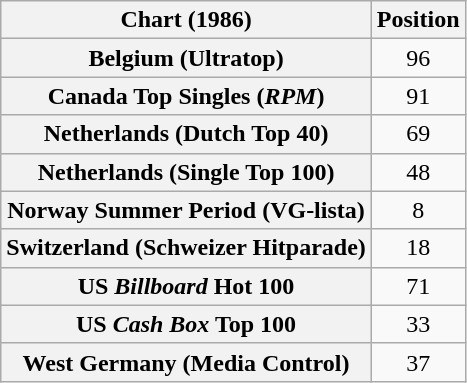<table class="wikitable sortable plainrowheaders" style="text-align:center;">
<tr>
<th scope="col">Chart (1986)</th>
<th scope="col">Position</th>
</tr>
<tr>
<th scope="row">Belgium (Ultratop)</th>
<td>96</td>
</tr>
<tr>
<th scope="row">Canada Top Singles (<em>RPM</em>)</th>
<td>91</td>
</tr>
<tr>
<th scope="row">Netherlands (Dutch Top 40)</th>
<td>69</td>
</tr>
<tr>
<th scope="row">Netherlands (Single Top 100)</th>
<td>48</td>
</tr>
<tr>
<th scope="row">Norway Summer Period (VG-lista)</th>
<td>8</td>
</tr>
<tr>
<th scope="row">Switzerland (Schweizer Hitparade)</th>
<td>18</td>
</tr>
<tr>
<th scope="row">US <em>Billboard</em> Hot 100</th>
<td>71</td>
</tr>
<tr>
<th scope="row">US <em>Cash Box</em> Top 100</th>
<td>33</td>
</tr>
<tr>
<th scope="row">West Germany (Media Control)</th>
<td>37</td>
</tr>
</table>
